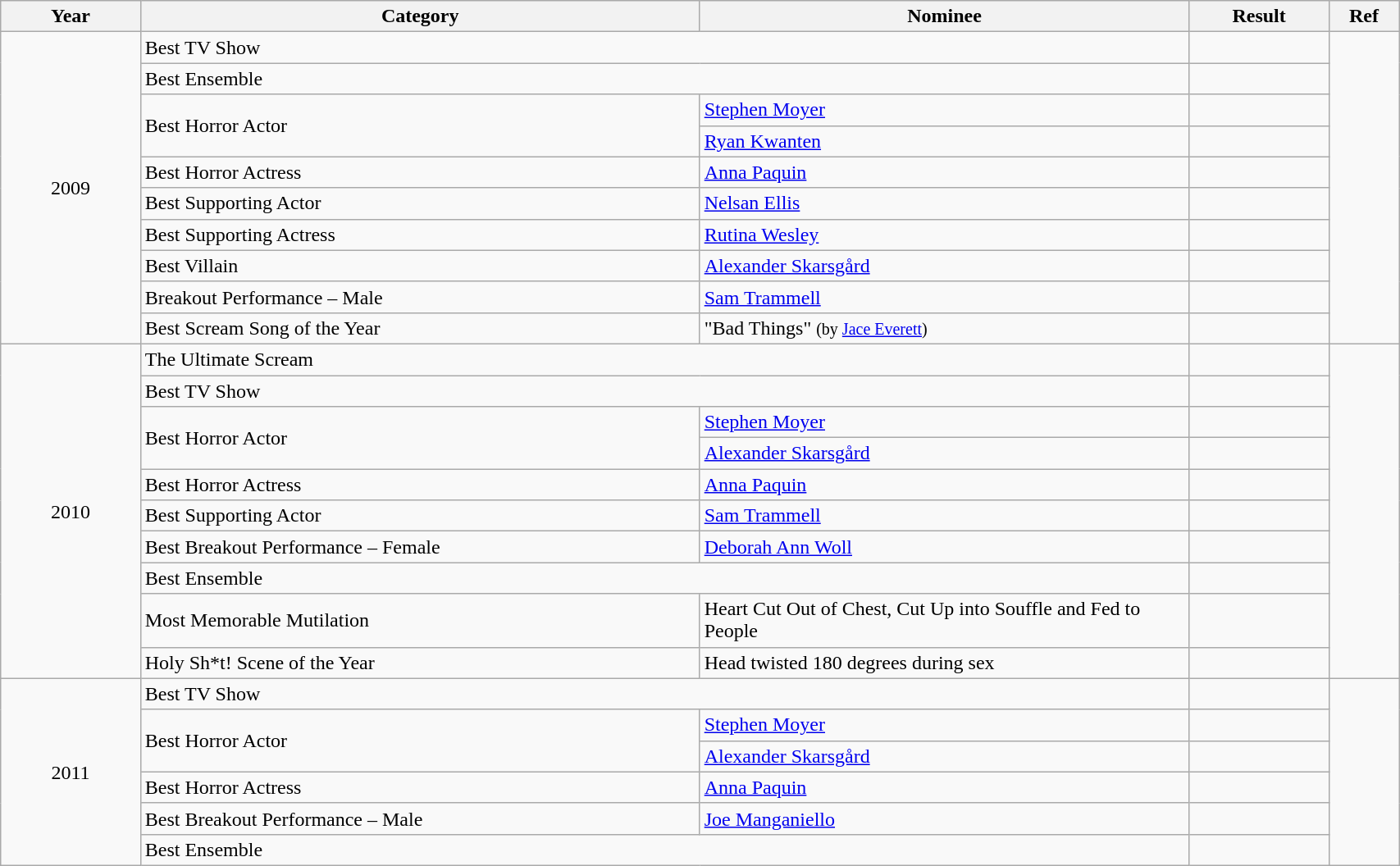<table class="wikitable" width="90%">
<tr>
<th width="10%">Year</th>
<th width="40%">Category</th>
<th width="35%">Nominee</th>
<th width="10%">Result</th>
<th width="5%">Ref</th>
</tr>
<tr>
<td rowspan="10" align="center">2009</td>
<td colspan="2">Best TV Show</td>
<td></td>
<td rowspan="10" align="center"></td>
</tr>
<tr>
<td colspan="2">Best Ensemble</td>
<td></td>
</tr>
<tr>
<td rowspan="2">Best Horror Actor</td>
<td><a href='#'>Stephen Moyer</a></td>
<td></td>
</tr>
<tr>
<td><a href='#'>Ryan Kwanten</a></td>
<td></td>
</tr>
<tr>
<td>Best Horror Actress</td>
<td><a href='#'>Anna Paquin</a></td>
<td></td>
</tr>
<tr>
<td>Best Supporting Actor</td>
<td><a href='#'>Nelsan Ellis</a></td>
<td></td>
</tr>
<tr>
<td>Best Supporting Actress</td>
<td><a href='#'>Rutina Wesley</a></td>
<td></td>
</tr>
<tr>
<td>Best Villain</td>
<td><a href='#'>Alexander Skarsgård</a></td>
<td></td>
</tr>
<tr>
<td>Breakout Performance – Male</td>
<td><a href='#'>Sam Trammell</a></td>
<td></td>
</tr>
<tr>
<td>Best Scream Song of the Year</td>
<td>"Bad Things" <small>(by <a href='#'>Jace Everett</a>)</small></td>
<td></td>
</tr>
<tr>
<td rowspan="10" align="center">2010</td>
<td colspan="2">The Ultimate Scream</td>
<td></td>
<td rowspan="10" align="center"></td>
</tr>
<tr>
<td colspan="2">Best TV Show</td>
<td></td>
</tr>
<tr>
<td rowspan="2">Best Horror Actor</td>
<td><a href='#'>Stephen Moyer</a></td>
<td></td>
</tr>
<tr>
<td><a href='#'>Alexander Skarsgård</a></td>
<td></td>
</tr>
<tr>
<td>Best Horror Actress</td>
<td><a href='#'>Anna Paquin</a></td>
<td></td>
</tr>
<tr>
<td>Best Supporting Actor</td>
<td><a href='#'>Sam Trammell</a></td>
<td></td>
</tr>
<tr>
<td>Best Breakout Performance – Female</td>
<td><a href='#'>Deborah Ann Woll</a></td>
<td></td>
</tr>
<tr>
<td colspan="2">Best Ensemble</td>
<td></td>
</tr>
<tr>
<td>Most Memorable Mutilation</td>
<td>Heart Cut Out of Chest, Cut Up into Souffle and Fed to People</td>
<td></td>
</tr>
<tr>
<td>Holy Sh*t! Scene of the Year</td>
<td>Head twisted 180 degrees during sex</td>
<td></td>
</tr>
<tr>
<td rowspan="6" align="center">2011</td>
<td colspan="2">Best TV Show</td>
<td></td>
<td rowspan="6" align="center"></td>
</tr>
<tr>
<td rowspan="2">Best Horror Actor</td>
<td><a href='#'>Stephen Moyer</a></td>
<td></td>
</tr>
<tr>
<td><a href='#'>Alexander Skarsgård</a></td>
<td></td>
</tr>
<tr>
<td>Best Horror Actress</td>
<td><a href='#'>Anna Paquin</a></td>
<td></td>
</tr>
<tr>
<td>Best Breakout Performance – Male</td>
<td><a href='#'>Joe Manganiello</a></td>
<td></td>
</tr>
<tr>
<td colspan="2">Best Ensemble</td>
<td></td>
</tr>
</table>
